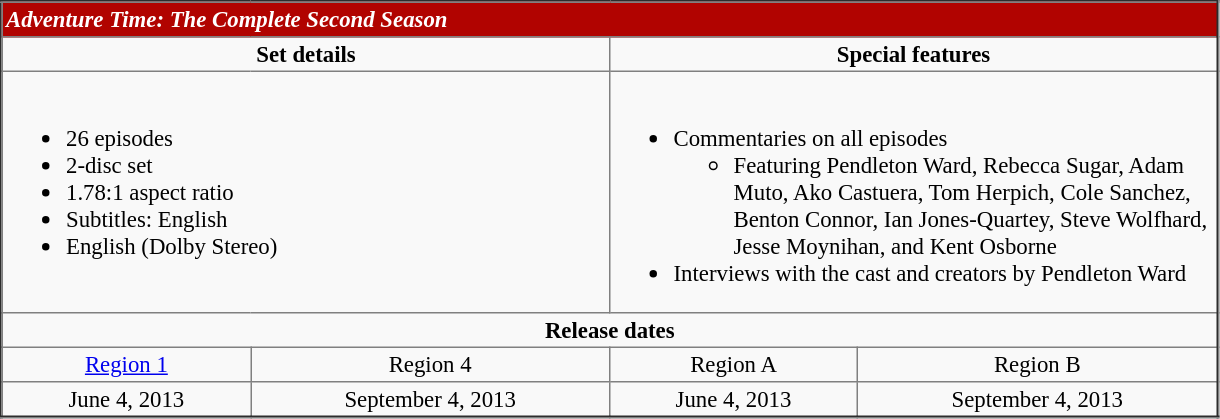<table border="2" cellpadding="2" cellspacing="0" style="margin: 0 1em 0 0; background: #f9f9f9; border: c00 #aaa solid; border-collapse: collapse; font-size: 95%;">
<tr style="background:#B10300; color:white;">
<td colspan="4"><strong><em>Adventure Time: The Complete Second Season</em></strong></td>
</tr>
<tr valign="top">
<td align="center" width="400" colspan="2"><strong>Set details</strong></td>
<td align="center" width="400" colspan="2"><strong>Special features</strong></td>
</tr>
<tr valign="top">
<td colspan="2" align="left" width="200"><br><ul><li>26 episodes</li><li>2-disc set</li><li>1.78:1 aspect ratio</li><li>Subtitles: English</li><li>English (Dolby Stereo)</li></ul></td>
<td colspan="2" align="left" width="200"><br><ul><li>Commentaries on all episodes<ul><li>Featuring Pendleton Ward, Rebecca Sugar, Adam Muto, Ako Castuera, Tom Herpich, Cole Sanchez, Benton Connor, Ian Jones-Quartey, Steve Wolfhard, Jesse Moynihan, and Kent Osborne</li></ul></li><li>Interviews with the cast and creators by Pendleton Ward</li></ul></td>
</tr>
<tr>
<td colspan="4" align="center"><strong>Release dates</strong></td>
</tr>
<tr>
<td align="center"><a href='#'>Region 1</a></td>
<td align="center">Region 4</td>
<td align="center">Region A</td>
<td align="center">Region B</td>
</tr>
<tr>
<td align="center">June 4, 2013</td>
<td align="center">September 4, 2013</td>
<td align="center">June 4, 2013</td>
<td align="center">September 4, 2013</td>
</tr>
</table>
